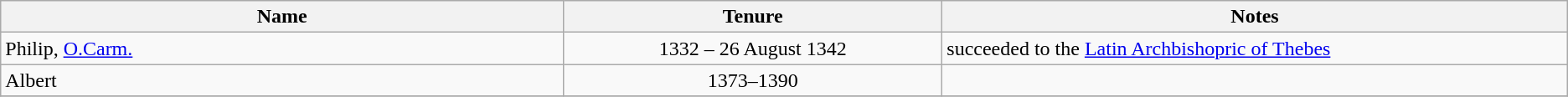<table class="wikitable">
<tr>
<th width="450"><strong>Name</strong></th>
<th width="300"><strong>Tenure</strong></th>
<th width="500"><strong>Notes</strong></th>
</tr>
<tr>
<td>Philip, <a href='#'>O.Carm.</a></td>
<td align="center">1332 – 26 August 1342</td>
<td>succeeded to the <a href='#'>Latin Archbishopric of Thebes</a></td>
</tr>
<tr>
<td>Albert</td>
<td align="center">1373–1390</td>
<td></td>
</tr>
<tr>
</tr>
</table>
